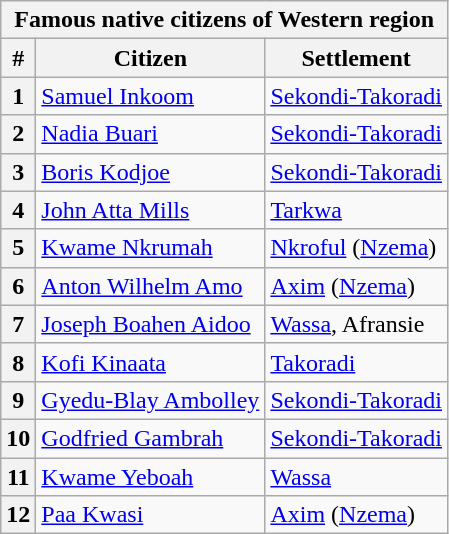<table class="wikitable">
<tr>
<th colspan=3>Famous native citizens of Western region</th>
</tr>
<tr>
<th>#</th>
<th>Citizen</th>
<th>Settlement</th>
</tr>
<tr>
<th>1</th>
<td><a href='#'>Samuel Inkoom</a></td>
<td><a href='#'>Sekondi-Takoradi</a></td>
</tr>
<tr>
<th>2</th>
<td><a href='#'>Nadia Buari</a></td>
<td><a href='#'>Sekondi-Takoradi</a></td>
</tr>
<tr>
<th>3</th>
<td><a href='#'>Boris Kodjoe</a></td>
<td><a href='#'>Sekondi-Takoradi</a></td>
</tr>
<tr>
<th>4</th>
<td><a href='#'>John Atta Mills</a></td>
<td><a href='#'>Tarkwa</a></td>
</tr>
<tr>
<th>5</th>
<td><a href='#'>Kwame Nkrumah</a></td>
<td><a href='#'>Nkroful</a> (<a href='#'>Nzema</a>)</td>
</tr>
<tr>
<th>6</th>
<td><a href='#'>Anton Wilhelm Amo</a></td>
<td><a href='#'>Axim</a> (<a href='#'>Nzema</a>)</td>
</tr>
<tr>
<th>7</th>
<td><a href='#'>Joseph Boahen Aidoo</a></td>
<td><a href='#'>Wassa</a>, Afransie</td>
</tr>
<tr>
<th>8</th>
<td><a href='#'>Kofi Kinaata</a></td>
<td><a href='#'>Takoradi</a></td>
</tr>
<tr>
<th>9</th>
<td><a href='#'>Gyedu-Blay Ambolley</a></td>
<td><a href='#'>Sekondi-Takoradi</a></td>
</tr>
<tr>
<th>10</th>
<td><a href='#'>Godfried Gambrah</a></td>
<td><a href='#'>Sekondi-Takoradi</a></td>
</tr>
<tr>
<th>11</th>
<td><a href='#'>Kwame Yeboah</a></td>
<td><a href='#'>Wassa</a></td>
</tr>
<tr>
<th>12</th>
<td><a href='#'>Paa Kwasi</a></td>
<td><a href='#'>Axim</a> (<a href='#'>Nzema</a>)</td>
</tr>
</table>
